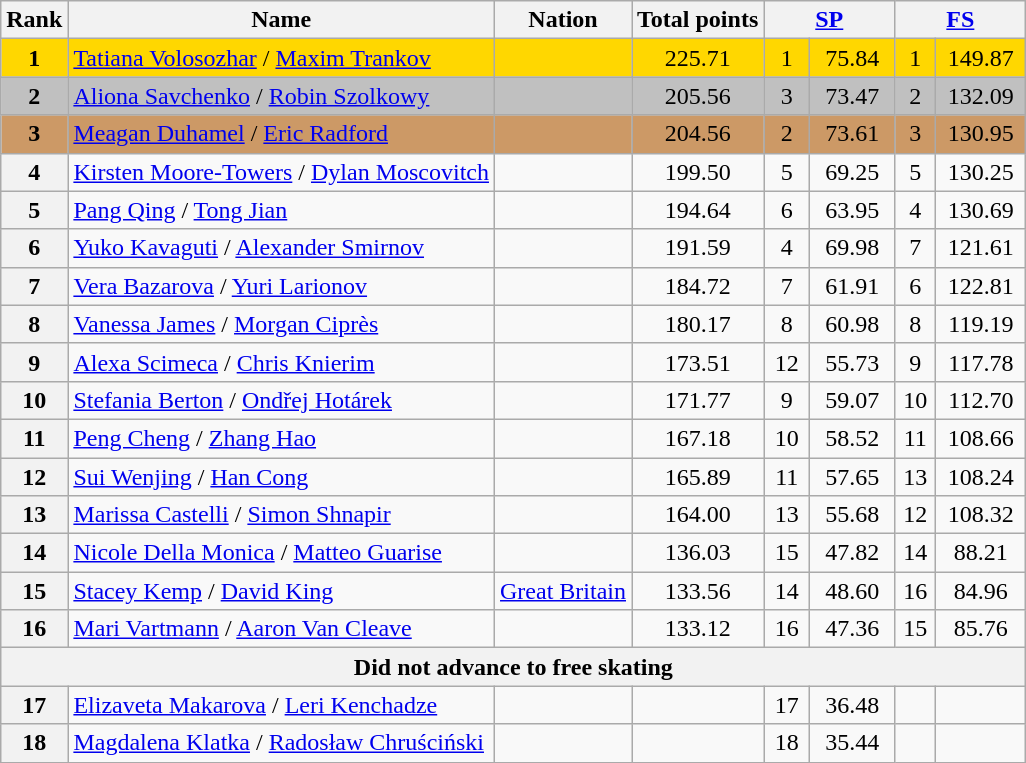<table class="wikitable sortable">
<tr>
<th>Rank</th>
<th>Name</th>
<th>Nation</th>
<th>Total points</th>
<th colspan="2" width="80px"><a href='#'>SP</a></th>
<th colspan="2" width="80px"><a href='#'>FS</a></th>
</tr>
<tr bgcolor="gold">
<td align="center"><strong>1</strong></td>
<td><a href='#'>Tatiana Volosozhar</a> / <a href='#'>Maxim Trankov</a></td>
<td></td>
<td align="center">225.71</td>
<td align="center">1</td>
<td align="center">75.84</td>
<td align="center">1</td>
<td align="center">149.87</td>
</tr>
<tr bgcolor="silver">
<td align="center"><strong>2</strong></td>
<td><a href='#'>Aliona Savchenko</a> / <a href='#'>Robin Szolkowy</a></td>
<td></td>
<td align="center">205.56</td>
<td align="center">3</td>
<td align="center">73.47</td>
<td align="center">2</td>
<td align="center">132.09</td>
</tr>
<tr bgcolor="cc9966">
<td align="center"><strong>3</strong></td>
<td><a href='#'>Meagan Duhamel</a> / <a href='#'>Eric Radford</a></td>
<td></td>
<td align="center">204.56</td>
<td align="center">2</td>
<td align="center">73.61</td>
<td align="center">3</td>
<td align="center">130.95</td>
</tr>
<tr>
<th>4</th>
<td><a href='#'>Kirsten Moore-Towers</a> / <a href='#'>Dylan Moscovitch</a></td>
<td></td>
<td align="center">199.50</td>
<td align="center">5</td>
<td align="center">69.25</td>
<td align="center">5</td>
<td align="center">130.25</td>
</tr>
<tr>
<th>5</th>
<td><a href='#'>Pang Qing</a> / <a href='#'>Tong Jian</a></td>
<td></td>
<td align="center">194.64</td>
<td align="center">6</td>
<td align="center">63.95</td>
<td align="center">4</td>
<td align="center">130.69</td>
</tr>
<tr>
<th>6</th>
<td><a href='#'>Yuko Kavaguti</a> / <a href='#'>Alexander Smirnov</a></td>
<td></td>
<td align="center">191.59</td>
<td align="center">4</td>
<td align="center">69.98</td>
<td align="center">7</td>
<td align="center">121.61</td>
</tr>
<tr>
<th>7</th>
<td><a href='#'>Vera Bazarova</a> / <a href='#'>Yuri Larionov</a></td>
<td></td>
<td align="center">184.72</td>
<td align="center">7</td>
<td align="center">61.91</td>
<td align="center">6</td>
<td align="center">122.81</td>
</tr>
<tr>
<th>8</th>
<td><a href='#'>Vanessa James</a> / <a href='#'>Morgan Ciprès</a></td>
<td></td>
<td align="center">180.17</td>
<td align="center">8</td>
<td align="center">60.98</td>
<td align="center">8</td>
<td align="center">119.19</td>
</tr>
<tr>
<th>9</th>
<td><a href='#'>Alexa Scimeca</a> / <a href='#'>Chris Knierim</a></td>
<td></td>
<td align="center">173.51</td>
<td align="center">12</td>
<td align="center">55.73</td>
<td align="center">9</td>
<td align="center">117.78</td>
</tr>
<tr>
<th>10</th>
<td><a href='#'>Stefania Berton</a> / <a href='#'>Ondřej Hotárek</a></td>
<td></td>
<td align="center">171.77</td>
<td align="center">9</td>
<td align="center">59.07</td>
<td align="center">10</td>
<td align="center">112.70</td>
</tr>
<tr>
<th>11</th>
<td><a href='#'>Peng Cheng</a> / <a href='#'>Zhang Hao</a></td>
<td></td>
<td align="center">167.18</td>
<td align="center">10</td>
<td align="center">58.52</td>
<td align="center">11</td>
<td align="center">108.66</td>
</tr>
<tr>
<th>12</th>
<td><a href='#'>Sui Wenjing</a> / <a href='#'>Han Cong</a></td>
<td></td>
<td align="center">165.89</td>
<td align="center">11</td>
<td align="center">57.65</td>
<td align="center">13</td>
<td align="center">108.24</td>
</tr>
<tr>
<th>13</th>
<td><a href='#'>Marissa Castelli</a> / <a href='#'>Simon Shnapir</a></td>
<td></td>
<td align="center">164.00</td>
<td align="center">13</td>
<td align="center">55.68</td>
<td align="center">12</td>
<td align="center">108.32</td>
</tr>
<tr>
<th>14</th>
<td><a href='#'>Nicole Della Monica</a> / <a href='#'>Matteo Guarise</a></td>
<td></td>
<td align="center">136.03</td>
<td align="center">15</td>
<td align="center">47.82</td>
<td align="center">14</td>
<td align="center">88.21</td>
</tr>
<tr>
<th>15</th>
<td><a href='#'>Stacey Kemp</a> / <a href='#'>David King</a></td>
<td> <a href='#'>Great Britain</a></td>
<td align="center">133.56</td>
<td align="center">14</td>
<td align="center">48.60</td>
<td align="center">16</td>
<td align="center">84.96</td>
</tr>
<tr>
<th>16</th>
<td><a href='#'>Mari Vartmann</a> / <a href='#'>Aaron Van Cleave</a></td>
<td></td>
<td align="center">133.12</td>
<td align="center">16</td>
<td align="center">47.36</td>
<td align="center">15</td>
<td align="center">85.76</td>
</tr>
<tr>
<th colspan="10">Did not advance to free skating</th>
</tr>
<tr>
<th>17</th>
<td><a href='#'>Elizaveta Makarova</a> / <a href='#'>Leri Kenchadze</a></td>
<td></td>
<td align="center"></td>
<td align="center">17</td>
<td align="center">36.48</td>
<td align="center"></td>
<td align="center"></td>
</tr>
<tr>
<th>18</th>
<td><a href='#'>Magdalena Klatka</a> / <a href='#'>Radosław Chruściński</a></td>
<td></td>
<td align="center"></td>
<td align="center">18</td>
<td align="center">35.44</td>
<td align="center"></td>
<td align="center"></td>
</tr>
</table>
